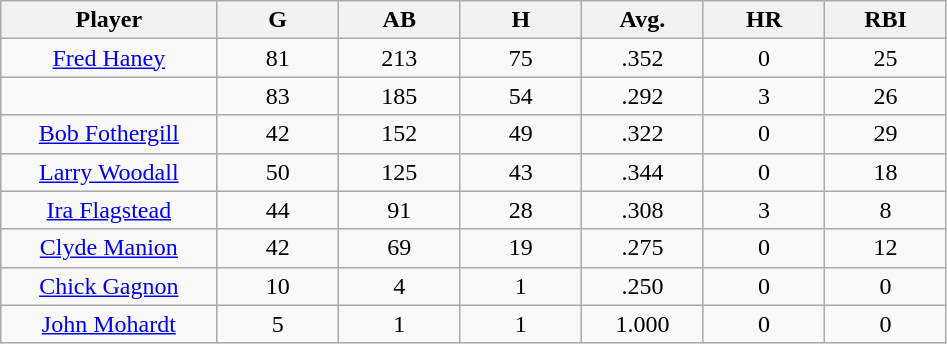<table class="wikitable sortable">
<tr>
<th bgcolor="#DDDDFF" width="16%">Player</th>
<th bgcolor="#DDDDFF" width="9%">G</th>
<th bgcolor="#DDDDFF" width="9%">AB</th>
<th bgcolor="#DDDDFF" width="9%">H</th>
<th bgcolor="#DDDDFF" width="9%">Avg.</th>
<th bgcolor="#DDDDFF" width="9%">HR</th>
<th bgcolor="#DDDDFF" width="9%">RBI</th>
</tr>
<tr align="center">
<td><a href='#'>Fred Haney</a></td>
<td>81</td>
<td>213</td>
<td>75</td>
<td>.352</td>
<td>0</td>
<td>25</td>
</tr>
<tr align="center">
<td></td>
<td>83</td>
<td>185</td>
<td>54</td>
<td>.292</td>
<td>3</td>
<td>26</td>
</tr>
<tr align="center">
<td><a href='#'>Bob Fothergill</a></td>
<td>42</td>
<td>152</td>
<td>49</td>
<td>.322</td>
<td>0</td>
<td>29</td>
</tr>
<tr align="center">
<td><a href='#'>Larry Woodall</a></td>
<td>50</td>
<td>125</td>
<td>43</td>
<td>.344</td>
<td>0</td>
<td>18</td>
</tr>
<tr align="center">
<td><a href='#'>Ira Flagstead</a></td>
<td>44</td>
<td>91</td>
<td>28</td>
<td>.308</td>
<td>3</td>
<td>8</td>
</tr>
<tr align="center">
<td><a href='#'>Clyde Manion</a></td>
<td>42</td>
<td>69</td>
<td>19</td>
<td>.275</td>
<td>0</td>
<td>12</td>
</tr>
<tr align="center">
<td><a href='#'>Chick Gagnon</a></td>
<td>10</td>
<td>4</td>
<td>1</td>
<td>.250</td>
<td>0</td>
<td>0</td>
</tr>
<tr align="center">
<td><a href='#'>John Mohardt</a></td>
<td>5</td>
<td>1</td>
<td>1</td>
<td>1.000</td>
<td>0</td>
<td>0</td>
</tr>
</table>
